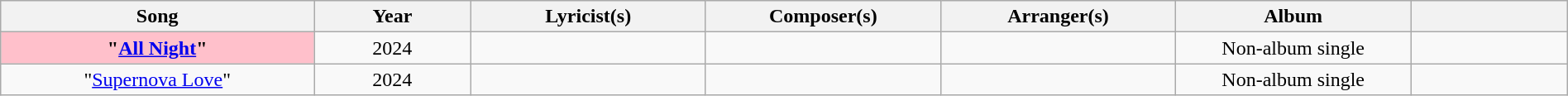<table class="wikitable sortable plainrowheaders" style="text-align:center; width:100%">
<tr>
<th style="width:20%;">Song</th>
<th style="width:10%;">Year</th>
<th style="width:15%;">Lyricist(s)</th>
<th style="width:15%;">Composer(s)</th>
<th style="width:15%;">Arranger(s)</th>
<th style="width:15%;">Album</th>
<th style="width:10%;" class="unsortable"></th>
</tr>
<tr>
<th scope="row" style="background-color:#FFC0CB;">"<a href='#'>All Night</a>"  </th>
<td>2024</td>
<td></td>
<td></td>
<td></td>
<td>Non-album single</td>
<td></td>
</tr>
<tr>
<td>"<a href='#'>Supernova Love</a>"  </td>
<td>2024</td>
<td></td>
<td></td>
<td></td>
<td>Non-album single</td>
<td></td>
</tr>
</table>
